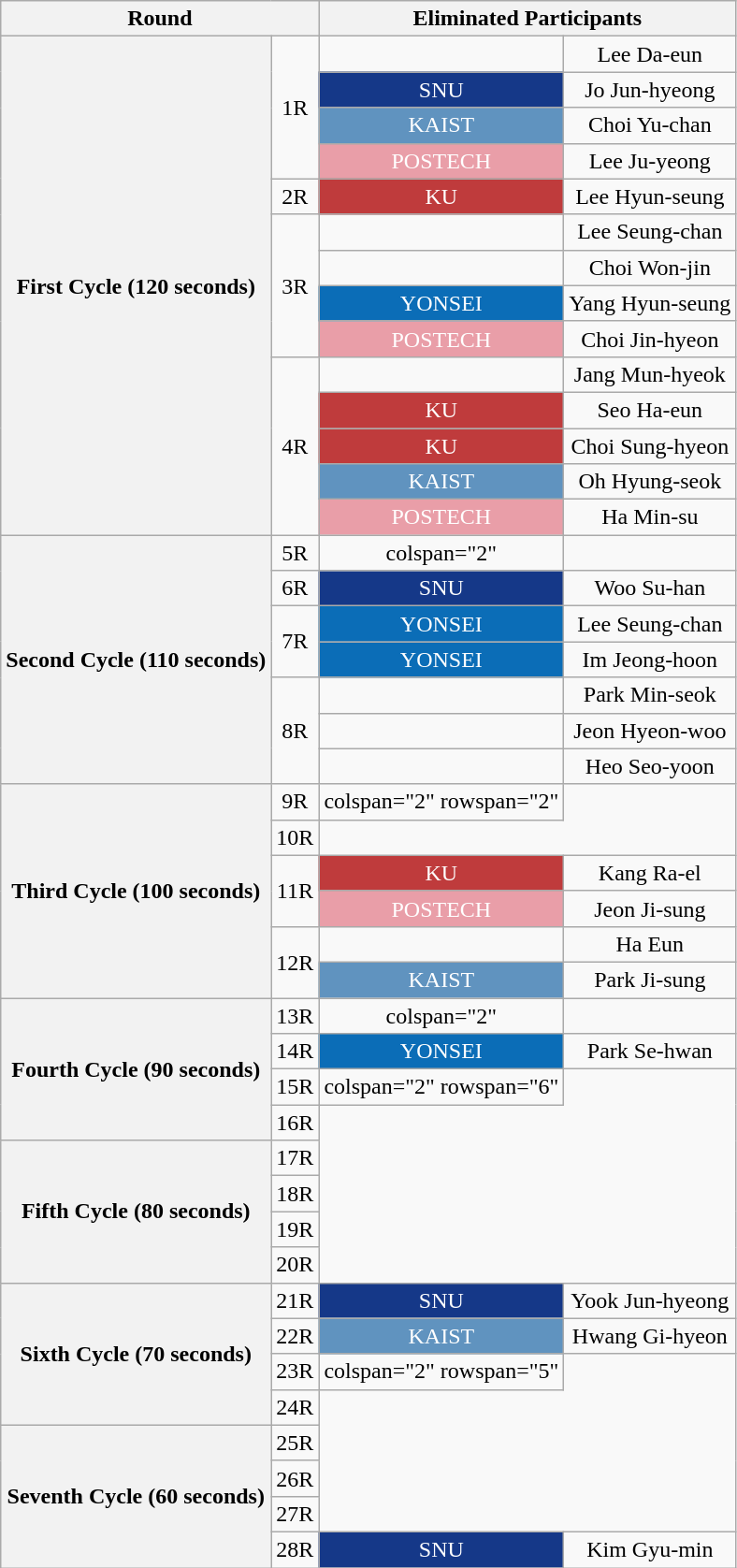<table class="wikitable plainrowheaders" style="text-align:center">
<tr>
<th scope="col" colspan="2">Round</th>
<th scope="col" colspan="2">Eliminated Participants</th>
</tr>
<tr>
<th scope="row" rowspan="14">First Cycle (120 seconds)</th>
<td rowspan="4">1R</td>
<td> </td>
<td>Lee Da-eun</td>
</tr>
<tr>
<td style="background-color:#153888; color:white; text-align:center">SNU</td>
<td>Jo Jun-hyeong</td>
</tr>
<tr>
<td style="background-color:#6093BF; color:white; text-align:center">KAIST</td>
<td>Choi Yu-chan</td>
</tr>
<tr>
<td style="background-color:#E99EA8; color:white; text-align:center">POSTECH</td>
<td>Lee Ju-yeong</td>
</tr>
<tr>
<td>2R</td>
<td style="background-color:#BF3B3C; color:white; text-align:center">KU</td>
<td>Lee Hyun-seung</td>
</tr>
<tr>
<td rowspan="4">3R</td>
<td> </td>
<td>Lee Seung-chan</td>
</tr>
<tr>
<td> </td>
<td>Choi Won-jin</td>
</tr>
<tr>
<td style="background-color:#0B6DB7; color:white; text-align:center">YONSEI</td>
<td>Yang Hyun-seung</td>
</tr>
<tr>
<td style="background-color:#E99EA8; color:white; text-align:center">POSTECH</td>
<td>Choi Jin-hyeon</td>
</tr>
<tr>
<td rowspan="5">4R</td>
<td> </td>
<td>Jang Mun-hyeok</td>
</tr>
<tr>
<td style="background-color:#BF3B3C; color:white; text-align:center">KU</td>
<td>Seo Ha-eun</td>
</tr>
<tr>
<td style="background-color:#BF3B3C; color:white; text-align:center">KU</td>
<td>Choi Sung-hyeon</td>
</tr>
<tr>
<td style="background-color:#6093BF; color:white; text-align:center">KAIST</td>
<td>Oh Hyung-seok</td>
</tr>
<tr>
<td style="background-color:#E99EA8; color:white; text-align:center">POSTECH</td>
<td>Ha Min-su</td>
</tr>
<tr>
<th scope="row" rowspan="7">Second Cycle (110 seconds)</th>
<td>5R</td>
<td>colspan="2" </td>
</tr>
<tr>
<td>6R</td>
<td style="background-color:#153888; color:white; text-align:center">SNU</td>
<td>Woo Su-han</td>
</tr>
<tr>
<td rowspan="2">7R</td>
<td style="background-color:#0B6DB7; color:white; text-align:center">YONSEI</td>
<td>Lee Seung-chan</td>
</tr>
<tr>
<td style="background-color:#0B6DB7; color:white; text-align:center">YONSEI</td>
<td>Im Jeong-hoon</td>
</tr>
<tr>
<td rowspan="3">8R</td>
<td> </td>
<td>Park Min-seok</td>
</tr>
<tr>
<td> </td>
<td>Jeon Hyeon-woo</td>
</tr>
<tr>
<td> </td>
<td>Heo Seo-yoon</td>
</tr>
<tr>
<th scope="row" rowspan="6">Third Cycle (100 seconds)</th>
<td>9R</td>
<td>colspan="2" rowspan="2" </td>
</tr>
<tr>
<td>10R</td>
</tr>
<tr>
<td rowspan="2">11R</td>
<td style="background-color:#BF3B3C; color:white; text-align:center">KU</td>
<td>Kang Ra-el</td>
</tr>
<tr>
<td style="background-color:#E99EA8; color:white; text-align:center">POSTECH</td>
<td>Jeon Ji-sung</td>
</tr>
<tr>
<td rowspan="2">12R</td>
<td> </td>
<td>Ha Eun</td>
</tr>
<tr>
<td style="background-color:#6093BF; color:white; text-align:center">KAIST</td>
<td>Park Ji-sung</td>
</tr>
<tr>
<th scope="row" rowspan="4">Fourth Cycle (90 seconds)</th>
<td>13R</td>
<td>colspan="2" </td>
</tr>
<tr>
<td>14R</td>
<td style="background-color:#0B6DB7; color:white; text-align:center">YONSEI</td>
<td>Park Se-hwan</td>
</tr>
<tr>
<td>15R</td>
<td>colspan="2" rowspan="6" </td>
</tr>
<tr>
<td>16R</td>
</tr>
<tr>
<th scope="row" rowspan="4">Fifth Cycle (80 seconds)</th>
<td>17R</td>
</tr>
<tr>
<td>18R</td>
</tr>
<tr>
<td>19R</td>
</tr>
<tr>
<td>20R</td>
</tr>
<tr>
<th scope="row" rowspan="4">Sixth Cycle (70 seconds)</th>
<td>21R</td>
<td style="background-color:#153888; color:white; text-align:center">SNU</td>
<td>Yook Jun-hyeong</td>
</tr>
<tr>
<td>22R</td>
<td style="background-color:#6093BF; color:white; text-align:center">KAIST</td>
<td>Hwang Gi-hyeon</td>
</tr>
<tr>
<td>23R</td>
<td>colspan="2" rowspan="5" </td>
</tr>
<tr>
<td>24R</td>
</tr>
<tr>
<th scope="row" rowspan="4">Seventh Cycle (60 seconds)</th>
<td>25R</td>
</tr>
<tr>
<td>26R</td>
</tr>
<tr>
<td>27R</td>
</tr>
<tr>
<td>28R</td>
<td style="background-color:#153888; color:white; text-align:center">SNU</td>
<td>Kim Gyu-min</td>
</tr>
</table>
